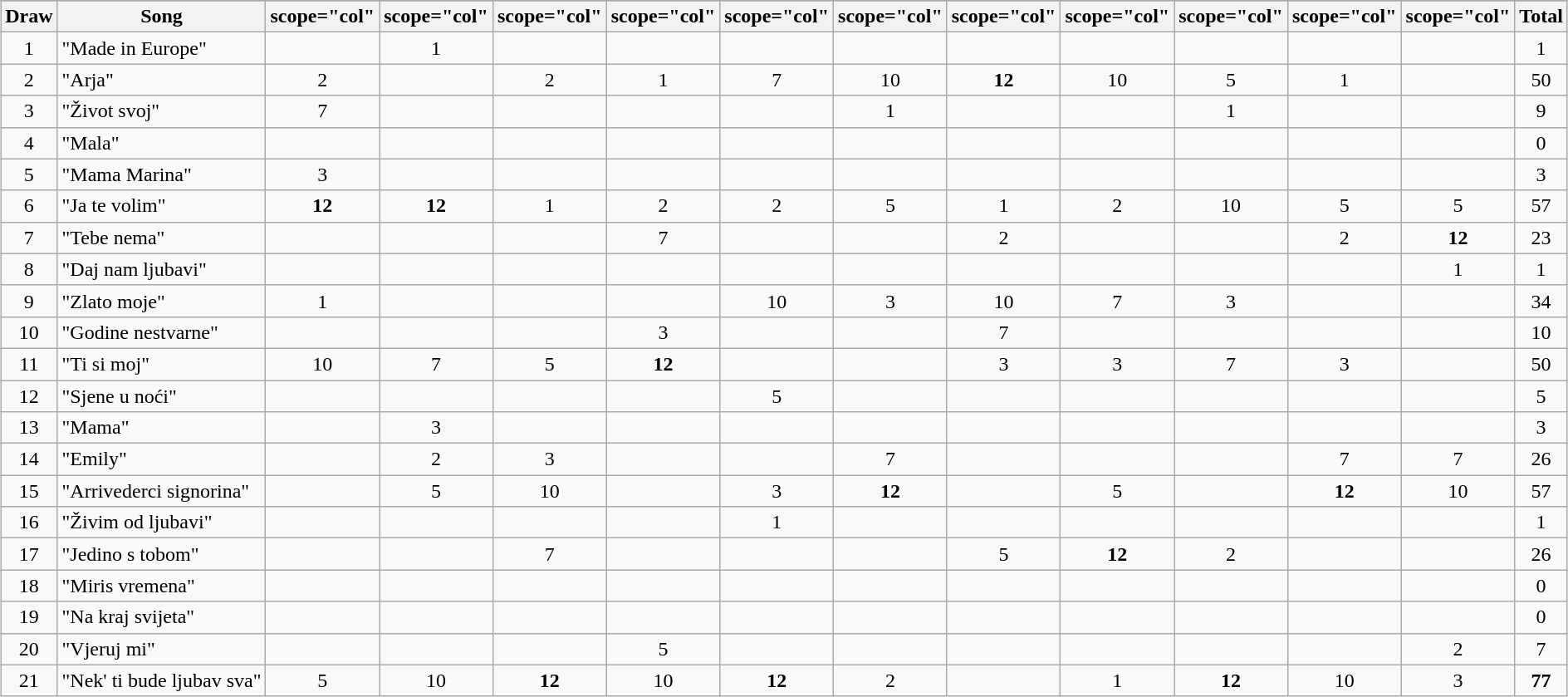<table class="wikitable plainrowheaders" style="margin: 1em auto 1em auto; text-align:center;">
<tr>
</tr>
<tr --->
<th scope="col">Draw</th>
<th scope="col">Song</th>
<th>scope="col" </th>
<th>scope="col" </th>
<th>scope="col" </th>
<th>scope="col" </th>
<th>scope="col" </th>
<th>scope="col" </th>
<th>scope="col" </th>
<th>scope="col" </th>
<th>scope="col" </th>
<th>scope="col" </th>
<th>scope="col" </th>
<th scope="col">Total</th>
</tr>
<tr --->
<td>1</td>
<td align="left">"Made in Europe"</td>
<td></td>
<td>1</td>
<td></td>
<td></td>
<td></td>
<td></td>
<td></td>
<td></td>
<td></td>
<td></td>
<td></td>
<td>1</td>
</tr>
<tr --->
<td>2</td>
<td align="left">"Arja"</td>
<td>2</td>
<td></td>
<td>2</td>
<td>1</td>
<td>7</td>
<td>10</td>
<td><strong>12</strong></td>
<td>10</td>
<td>5</td>
<td>1</td>
<td></td>
<td>50</td>
</tr>
<tr --->
<td>3</td>
<td align="left">"Život svoj"</td>
<td>7</td>
<td></td>
<td></td>
<td></td>
<td></td>
<td>1</td>
<td></td>
<td></td>
<td>1</td>
<td></td>
<td></td>
<td>9</td>
</tr>
<tr --->
<td>4</td>
<td align="left">"Mala"</td>
<td></td>
<td></td>
<td></td>
<td></td>
<td></td>
<td></td>
<td></td>
<td></td>
<td></td>
<td></td>
<td></td>
<td>0</td>
</tr>
<tr --->
<td>5</td>
<td align="left">"Mama Marina"</td>
<td>3</td>
<td></td>
<td></td>
<td></td>
<td></td>
<td></td>
<td></td>
<td></td>
<td></td>
<td></td>
<td></td>
<td>3</td>
</tr>
<tr --->
<td>6</td>
<td align="left">"Ja te volim"</td>
<td><strong>12</strong></td>
<td><strong>12</strong></td>
<td>1</td>
<td>2</td>
<td>2</td>
<td>5</td>
<td>1</td>
<td>2</td>
<td>10</td>
<td>5</td>
<td>5</td>
<td>57</td>
</tr>
<tr --->
<td>7</td>
<td align="left">"Tebe nema"</td>
<td></td>
<td></td>
<td></td>
<td>7</td>
<td></td>
<td></td>
<td>2</td>
<td></td>
<td></td>
<td>2</td>
<td><strong>12</strong></td>
<td>23</td>
</tr>
<tr --->
<td>8</td>
<td align="left">"Daj nam ljubavi"</td>
<td></td>
<td></td>
<td></td>
<td></td>
<td></td>
<td></td>
<td></td>
<td></td>
<td></td>
<td></td>
<td>1</td>
<td>1</td>
</tr>
<tr --->
<td>9</td>
<td align="left">"Zlato moje"</td>
<td>1</td>
<td></td>
<td></td>
<td></td>
<td>10</td>
<td>3</td>
<td>10</td>
<td>7</td>
<td>3</td>
<td></td>
<td></td>
<td>34</td>
</tr>
<tr --->
<td>10</td>
<td align="left">"Godine nestvarne"</td>
<td></td>
<td></td>
<td></td>
<td>3</td>
<td></td>
<td></td>
<td>7</td>
<td></td>
<td></td>
<td></td>
<td></td>
<td>10</td>
</tr>
<tr --->
<td>11</td>
<td align="left">"Ti si moj"</td>
<td>10</td>
<td>7</td>
<td>5</td>
<td><strong>12</strong></td>
<td></td>
<td></td>
<td>3</td>
<td>3</td>
<td>7</td>
<td>3</td>
<td></td>
<td>50</td>
</tr>
<tr --->
<td>12</td>
<td align="left">"Sjene u noći"</td>
<td></td>
<td></td>
<td></td>
<td></td>
<td>5</td>
<td></td>
<td></td>
<td></td>
<td></td>
<td></td>
<td></td>
<td>5</td>
</tr>
<tr --->
<td>13</td>
<td align="left">"Mama"</td>
<td></td>
<td>3</td>
<td></td>
<td></td>
<td></td>
<td></td>
<td></td>
<td></td>
<td></td>
<td></td>
<td></td>
<td>3</td>
</tr>
<tr --->
<td>14</td>
<td align="left">"Emily"</td>
<td></td>
<td>2</td>
<td>3</td>
<td></td>
<td></td>
<td>7</td>
<td></td>
<td></td>
<td></td>
<td>7</td>
<td>7</td>
<td>26</td>
</tr>
<tr --->
<td>15</td>
<td align="left">"Arrivederci signorina"</td>
<td></td>
<td>5</td>
<td>10</td>
<td></td>
<td>3</td>
<td><strong>12</strong></td>
<td></td>
<td>5</td>
<td></td>
<td><strong>12</strong></td>
<td>10</td>
<td>57</td>
</tr>
<tr --->
<td>16</td>
<td align="left">"Živim od ljubavi"</td>
<td></td>
<td></td>
<td></td>
<td></td>
<td>1</td>
<td></td>
<td></td>
<td></td>
<td></td>
<td></td>
<td></td>
<td>1</td>
</tr>
<tr --->
<td>17</td>
<td align="left">"Jedino s tobom"</td>
<td></td>
<td></td>
<td>7</td>
<td></td>
<td></td>
<td></td>
<td>5</td>
<td><strong>12</strong></td>
<td>2</td>
<td></td>
<td></td>
<td>26</td>
</tr>
<tr --->
<td>18</td>
<td align="left">"Miris vremena"</td>
<td></td>
<td></td>
<td></td>
<td></td>
<td></td>
<td></td>
<td></td>
<td></td>
<td></td>
<td></td>
<td></td>
<td>0</td>
</tr>
<tr --->
<td>19</td>
<td align="left">"Na kraj svijeta"</td>
<td></td>
<td></td>
<td></td>
<td></td>
<td></td>
<td></td>
<td></td>
<td></td>
<td></td>
<td></td>
<td></td>
<td>0</td>
</tr>
<tr --->
<td>20</td>
<td align="left">"Vjeruj mi"</td>
<td></td>
<td></td>
<td></td>
<td>5</td>
<td></td>
<td></td>
<td></td>
<td></td>
<td></td>
<td></td>
<td>2</td>
<td>7</td>
</tr>
<tr>
<td>21</td>
<td align="left">"Nek' ti bude ljubav sva"</td>
<td>5</td>
<td>10</td>
<td><strong>12</strong></td>
<td>10</td>
<td><strong>12</strong></td>
<td>2</td>
<td></td>
<td>1</td>
<td><strong>12</strong></td>
<td>10</td>
<td>3</td>
<td><strong>77</strong></td>
</tr>
</table>
